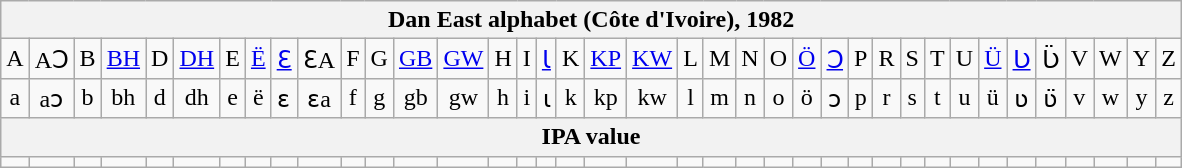<table class=wikitable style=text-align:center>
<tr>
<th colspan="38">Dan East alphabet (Côte d'Ivoire), 1982</th>
</tr>
<tr>
<td>A</td>
<td>AƆ</td>
<td>B</td>
<td><a href='#'>BH</a></td>
<td>D</td>
<td><a href='#'>DH</a></td>
<td>E</td>
<td><a href='#'>Ë</a></td>
<td><a href='#'>Ɛ</a></td>
<td>ƐA</td>
<td>F</td>
<td>G</td>
<td><a href='#'>GB</a></td>
<td><a href='#'>GW</a></td>
<td>H</td>
<td>I</td>
<td><a href='#'>Ɩ</a></td>
<td>K</td>
<td><a href='#'>KP</a></td>
<td><a href='#'>KW</a></td>
<td>L</td>
<td>M</td>
<td>N</td>
<td>O</td>
<td><a href='#'>Ö</a></td>
<td><a href='#'>Ɔ</a></td>
<td>P</td>
<td>R</td>
<td>S</td>
<td>T</td>
<td>U</td>
<td><a href='#'>Ü</a></td>
<td><a href='#'>Ʋ</a></td>
<td>Ʋ̈</td>
<td>V</td>
<td>W</td>
<td>Y</td>
<td>Z</td>
</tr>
<tr>
<td>a</td>
<td>aɔ</td>
<td>b</td>
<td>bh</td>
<td>d</td>
<td>dh</td>
<td>e</td>
<td>ë</td>
<td>ɛ</td>
<td>ɛa</td>
<td>f</td>
<td>g</td>
<td>gb</td>
<td>gw</td>
<td>h</td>
<td>i</td>
<td>ɩ</td>
<td>k</td>
<td>kp</td>
<td>kw</td>
<td>l</td>
<td>m</td>
<td>n</td>
<td>o</td>
<td>ö</td>
<td>ɔ</td>
<td>p</td>
<td>r</td>
<td>s</td>
<td>t</td>
<td>u</td>
<td>ü</td>
<td>ʋ</td>
<td>ʋ̈</td>
<td>v</td>
<td>w</td>
<td>y</td>
<td>z</td>
</tr>
<tr>
<th colspan="38">IPA value</th>
</tr>
<tr>
<td></td>
<td></td>
<td></td>
<td></td>
<td></td>
<td></td>
<td></td>
<td></td>
<td></td>
<td></td>
<td></td>
<td></td>
<td></td>
<td></td>
<td></td>
<td></td>
<td></td>
<td></td>
<td></td>
<td></td>
<td></td>
<td></td>
<td></td>
<td></td>
<td></td>
<td></td>
<td></td>
<td></td>
<td></td>
<td></td>
<td></td>
<td></td>
<td></td>
<td></td>
<td></td>
<td></td>
<td></td>
<td></td>
</tr>
</table>
